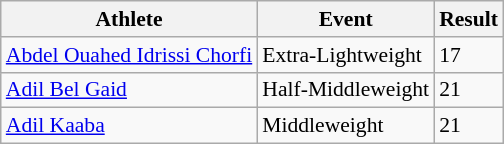<table class=wikitable style=font-size:90%>
<tr>
<th>Athlete</th>
<th>Event</th>
<th>Result</th>
</tr>
<tr>
<td><a href='#'>Abdel Ouahed Idrissi Chorfi</a></td>
<td>Extra-Lightweight</td>
<td>17</td>
</tr>
<tr>
<td><a href='#'>Adil Bel Gaid</a></td>
<td>Half-Middleweight</td>
<td>21</td>
</tr>
<tr>
<td><a href='#'>Adil Kaaba</a></td>
<td>Middleweight</td>
<td>21</td>
</tr>
</table>
